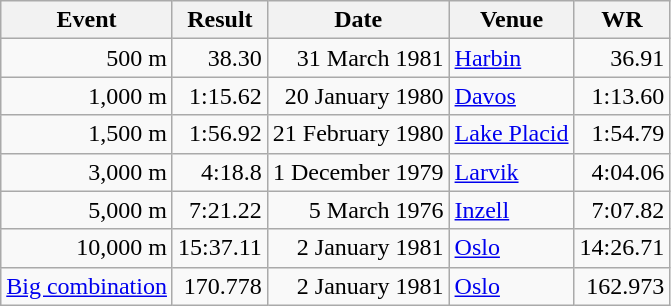<table class="wikitable">
<tr>
<th>Event</th>
<th>Result</th>
<th>Date</th>
<th>Venue</th>
<th>WR</th>
</tr>
<tr align="right">
<td>500 m</td>
<td>38.30</td>
<td>31 March 1981</td>
<td align="left"><a href='#'>Harbin</a></td>
<td>36.91</td>
</tr>
<tr align="right">
<td>1,000 m</td>
<td>1:15.62</td>
<td>20 January 1980</td>
<td align="left"><a href='#'>Davos</a></td>
<td>1:13.60</td>
</tr>
<tr align="right">
<td>1,500 m</td>
<td>1:56.92</td>
<td>21 February 1980</td>
<td align="left"><a href='#'>Lake Placid</a></td>
<td>1:54.79</td>
</tr>
<tr align="right">
<td>3,000 m</td>
<td>4:18.8</td>
<td>1 December 1979</td>
<td align="left"><a href='#'>Larvik</a></td>
<td>4:04.06</td>
</tr>
<tr align="right">
<td>5,000 m</td>
<td>7:21.22</td>
<td>5 March 1976</td>
<td align="left"><a href='#'>Inzell</a></td>
<td>7:07.82</td>
</tr>
<tr align="right">
<td>10,000 m</td>
<td>15:37.11</td>
<td>2 January 1981</td>
<td align="left"><a href='#'>Oslo</a></td>
<td>14:26.71</td>
</tr>
<tr align="right">
<td><a href='#'>Big combination</a></td>
<td>170.778</td>
<td>2 January 1981</td>
<td align="left"><a href='#'>Oslo</a></td>
<td>162.973</td>
</tr>
</table>
